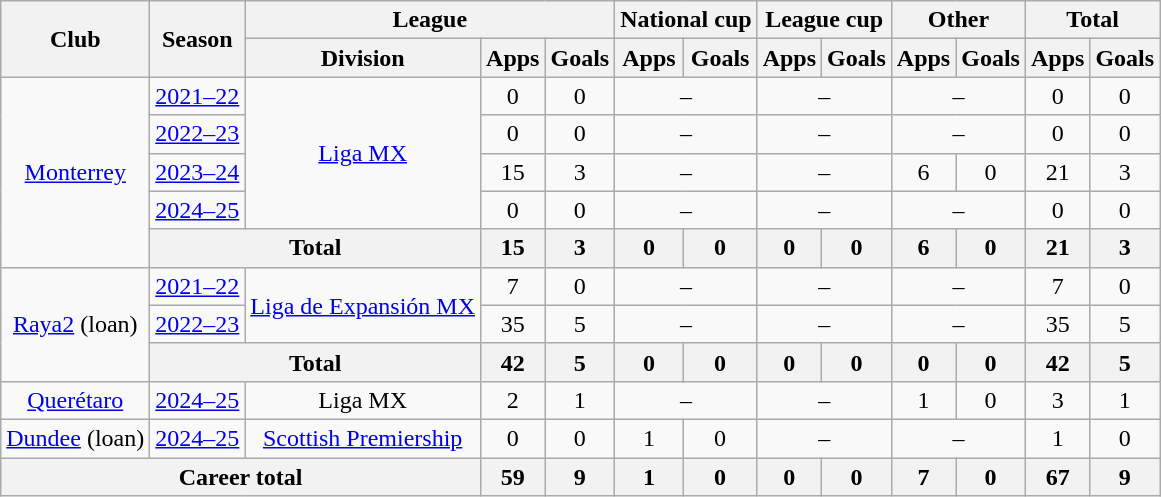<table class=wikitable style=text-align:center>
<tr>
<th rowspan="2">Club</th>
<th rowspan="2">Season</th>
<th colspan="3">League</th>
<th colspan="2">National cup</th>
<th colspan="2">League cup</th>
<th colspan="2">Other</th>
<th colspan="2">Total</th>
</tr>
<tr>
<th>Division</th>
<th>Apps</th>
<th>Goals</th>
<th>Apps</th>
<th>Goals</th>
<th>Apps</th>
<th>Goals</th>
<th>Apps</th>
<th>Goals</th>
<th>Apps</th>
<th>Goals</th>
</tr>
<tr>
<td rowspan="5"><a href='#'>Monterrey</a></td>
<td><a href='#'>2021–22</a></td>
<td rowspan="4"><a href='#'>Liga MX</a></td>
<td>0</td>
<td>0</td>
<td colspan="2">–</td>
<td colspan="2">–</td>
<td colspan="2">–</td>
<td>0</td>
<td>0</td>
</tr>
<tr>
<td><a href='#'>2022–23</a></td>
<td>0</td>
<td>0</td>
<td colspan="2">–</td>
<td colspan="2">–</td>
<td colspan="2">–</td>
<td>0</td>
<td>0</td>
</tr>
<tr>
<td><a href='#'>2023–24</a></td>
<td>15</td>
<td>3</td>
<td colspan="2">–</td>
<td colspan="2">–</td>
<td>6</td>
<td>0</td>
<td>21</td>
<td>3</td>
</tr>
<tr>
<td><a href='#'>2024–25</a></td>
<td>0</td>
<td>0</td>
<td colspan="2">–</td>
<td colspan="2">–</td>
<td colspan="2">–</td>
<td>0</td>
<td>0</td>
</tr>
<tr>
<th colspan="2"><strong>Total</strong></th>
<th>15</th>
<th>3</th>
<th>0</th>
<th>0</th>
<th>0</th>
<th>0</th>
<th>6</th>
<th>0</th>
<th>21</th>
<th>3</th>
</tr>
<tr>
<td rowspan="3"><a href='#'>Raya2</a> (loan)</td>
<td><a href='#'>2021–22</a></td>
<td rowspan="2"><a href='#'>Liga de Expansión MX</a></td>
<td>7</td>
<td>0</td>
<td colspan="2">–</td>
<td colspan="2">–</td>
<td colspan="2">–</td>
<td>7</td>
<td>0</td>
</tr>
<tr>
<td><a href='#'>2022–23</a></td>
<td>35</td>
<td>5</td>
<td colspan="2">–</td>
<td colspan="2">–</td>
<td colspan="2">–</td>
<td>35</td>
<td>5</td>
</tr>
<tr>
<th colspan="2"><strong>Total</strong></th>
<th>42</th>
<th>5</th>
<th>0</th>
<th>0</th>
<th>0</th>
<th>0</th>
<th>0</th>
<th>0</th>
<th>42</th>
<th>5</th>
</tr>
<tr>
<td rowspan="1"><a href='#'>Querétaro</a></td>
<td><a href='#'>2024–25</a></td>
<td rowspan="1">Liga MX</td>
<td>2</td>
<td>1</td>
<td colspan="2">–</td>
<td colspan="2">–</td>
<td>1</td>
<td>0</td>
<td>3</td>
<td>1</td>
</tr>
<tr>
<td rowspan="1"><a href='#'>Dundee</a> (loan)</td>
<td><a href='#'>2024–25</a></td>
<td rowspan="1"><a href='#'>Scottish Premiership</a></td>
<td>0</td>
<td>0</td>
<td>1</td>
<td>0</td>
<td colspan="2">–</td>
<td colspan="2">–</td>
<td>1</td>
<td>0</td>
</tr>
<tr>
<th colspan="3"><strong>Career total</strong></th>
<th>59</th>
<th>9</th>
<th>1</th>
<th>0</th>
<th>0</th>
<th>0</th>
<th>7</th>
<th>0</th>
<th>67</th>
<th>9</th>
</tr>
</table>
